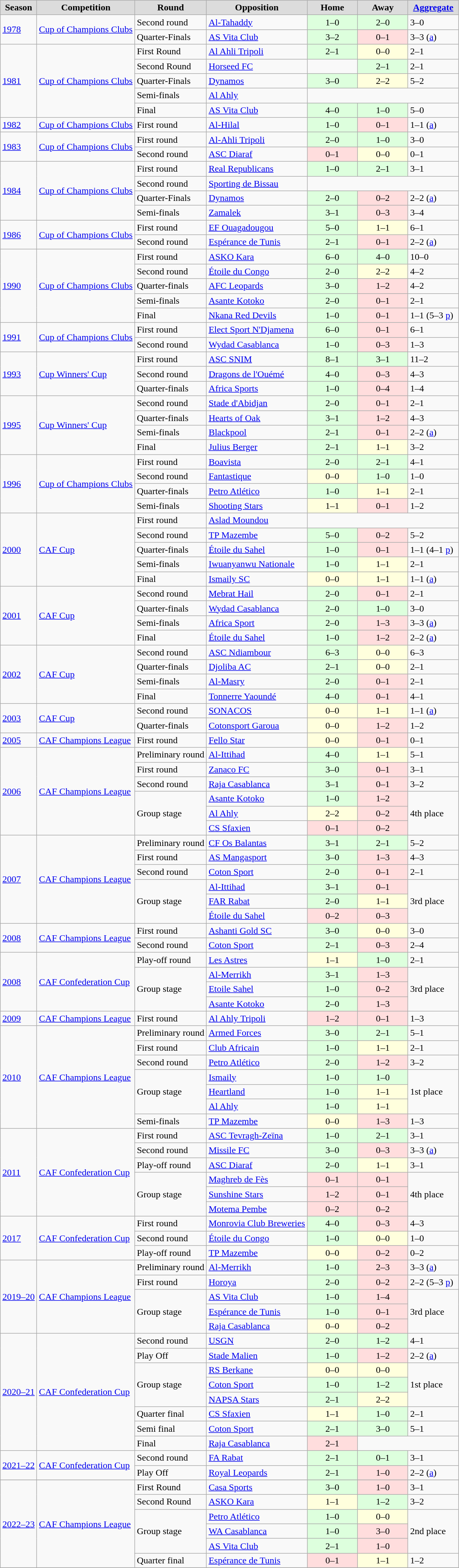<table class="sortable plainrowheaders wikitable">
<tr>
<th style="background:#DCDCDC">Season</th>
<th style="background:#DCDCDC">Competition</th>
<th style="background:#DCDCDC">Round</th>
<th style="background:#DCDCDC">Opposition</th>
<th width="80" style="background:#DCDCDC">Home</th>
<th width="80" style="background:#DCDCDC">Away</th>
<th width="80" style="background:#DCDCDC"><a href='#'>Aggregate</a></th>
</tr>
<tr>
<td rowspan="2"><a href='#'>1978</a></td>
<td rowspan="2"><a href='#'>Cup of Champions Clubs</a></td>
<td align=left>Second round</td>
<td align=left> <a href='#'>Al-Tahaddy</a></td>
<td style="background:#dfd; text-align:center">1–0</td>
<td style="background:#dfd; text-align:center">2–0</td>
<td>3–0</td>
</tr>
<tr>
<td align=left>Quarter-Finals</td>
<td align=left> <a href='#'>AS Vita Club</a></td>
<td style="background:#dfd; text-align:center">3–2</td>
<td style="background:#fdd; text-align:center">0–1</td>
<td>3–3 (<a href='#'>a</a>)</td>
</tr>
<tr>
<td rowspan="5"><a href='#'>1981</a></td>
<td rowspan="5"><a href='#'>Cup of Champions Clubs</a></td>
<td align=left>First Round</td>
<td align=left> <a href='#'>Al Ahli Tripoli</a></td>
<td style="background:#dfd; text-align:center">2–1</td>
<td style="background:#ffd; text-align:center">0–0</td>
<td>2–1</td>
</tr>
<tr>
<td align=left>Second Round</td>
<td align=left> <a href='#'>Horseed FC</a></td>
<td></td>
<td style="background:#dfd; text-align:center">2–1</td>
<td>2–1</td>
</tr>
<tr>
<td align=left>Quarter-Finals</td>
<td align=left> <a href='#'>Dynamos</a></td>
<td style="background:#dfd; text-align:center">3–0</td>
<td style="background:#ffd; text-align:center">2–2</td>
<td>5–2</td>
</tr>
<tr>
<td align=left>Semi-finals</td>
<td align=left> <a href='#'>Al Ahly</a></td>
<td align=center colspan="3"></td>
</tr>
<tr>
<td align=left>Final</td>
<td align=left> <a href='#'>AS Vita Club</a></td>
<td style="background:#dfd; text-align:center">4–0</td>
<td style="background:#dfd; text-align:center">1–0</td>
<td>5–0</td>
</tr>
<tr>
<td><a href='#'>1982</a></td>
<td><a href='#'>Cup of Champions Clubs</a></td>
<td align=left>First round</td>
<td align=left> <a href='#'>Al-Hilal</a></td>
<td style="background:#dfd; text-align:center">1–0</td>
<td style="background:#fdd; text-align:center">0–1</td>
<td>1–1 (<a href='#'>a</a>)</td>
</tr>
<tr>
<td rowspan="2"><a href='#'>1983</a></td>
<td rowspan="2"><a href='#'>Cup of Champions Clubs</a></td>
<td align=left>First round</td>
<td align=left> <a href='#'>Al-Ahli Tripoli</a></td>
<td style="background:#dfd; text-align:center">2–0</td>
<td style="background:#dfd; text-align:center">1–0</td>
<td>3–0</td>
</tr>
<tr>
<td align=left>Second round</td>
<td align=left> <a href='#'>ASC Diaraf</a></td>
<td style="background:#fdd; text-align:center">0–1</td>
<td style="background:#ffd; text-align:center">0–0</td>
<td>0–1</td>
</tr>
<tr>
<td rowspan="4"><a href='#'>1984</a></td>
<td rowspan="4"><a href='#'>Cup of Champions Clubs</a></td>
<td align=left>First round</td>
<td align=left> <a href='#'>Real Republicans</a></td>
<td style="background:#dfd; text-align:center">1–0</td>
<td style="background:#dfd; text-align:center">2–1</td>
<td>3–1</td>
</tr>
<tr>
<td align=left>Second round</td>
<td align=left> <a href='#'>Sporting de Bissau</a></td>
<td align=center colspan="3"></td>
</tr>
<tr>
<td align=left>Quarter-Finals</td>
<td align=left> <a href='#'>Dynamos</a></td>
<td style="background:#dfd; text-align:center">2–0</td>
<td style="background:#fdd; text-align:center">0–2</td>
<td>2–2 (<a href='#'>a</a>)</td>
</tr>
<tr>
<td align=left>Semi-finals</td>
<td align=left> <a href='#'>Zamalek</a></td>
<td style="background:#dfd; text-align:center">3–1</td>
<td style="background:#fdd; text-align:center">0–3</td>
<td>3–4</td>
</tr>
<tr>
<td rowspan="2"><a href='#'>1986</a></td>
<td rowspan="2"><a href='#'>Cup of Champions Clubs</a></td>
<td align=left>First round</td>
<td align=left> <a href='#'>EF Ouagadougou</a></td>
<td style="background:#dfd; text-align:center">5–0</td>
<td style="background:#ffd; text-align:center">1–1</td>
<td>6–1</td>
</tr>
<tr>
<td align=left>Second round</td>
<td align=left> <a href='#'>Espérance de Tunis</a></td>
<td style="background:#dfd; text-align:center">2–1</td>
<td style="background:#fdd; text-align:center">0–1</td>
<td>2–2 (<a href='#'>a</a>)</td>
</tr>
<tr>
<td rowspan="5"><a href='#'>1990</a></td>
<td rowspan="5"><a href='#'>Cup of Champions Clubs</a></td>
<td align=left>First round</td>
<td align=left> <a href='#'>ASKO Kara</a></td>
<td style="background:#dfd; text-align:center">6–0</td>
<td style="background:#dfd; text-align:center">4–0</td>
<td>10–0</td>
</tr>
<tr>
<td align=left>Second round</td>
<td align=left> <a href='#'>Étoile du Congo</a></td>
<td style="background:#dfd; text-align:center">2–0</td>
<td style="background:#ffd; text-align:center">2–2</td>
<td>4–2</td>
</tr>
<tr>
<td align=left>Quarter-finals</td>
<td align=left> <a href='#'>AFC Leopards</a></td>
<td style="background:#dfd; text-align:center">3–0</td>
<td style="background:#fdd; text-align:center">1–2</td>
<td>4–2</td>
</tr>
<tr>
<td align=left>Semi-finals</td>
<td align=left> <a href='#'>Asante Kotoko</a></td>
<td style="background:#dfd; text-align:center">2–0</td>
<td style="background:#fdd; text-align:center">0–1</td>
<td>2–1</td>
</tr>
<tr>
<td align=left>Final</td>
<td align=left> <a href='#'>Nkana Red Devils</a></td>
<td style="background:#dfd; text-align:center">1–0</td>
<td style="background:#fdd; text-align:center">0–1</td>
<td>1–1 (5–3 <a href='#'>p</a>)</td>
</tr>
<tr>
<td rowspan="2"><a href='#'>1991</a></td>
<td rowspan="2"><a href='#'>Cup of Champions Clubs</a></td>
<td align=left>First round</td>
<td align=left> <a href='#'>Elect Sport N'Djamena</a></td>
<td style="background:#dfd; text-align:center">6–0</td>
<td style="background:#fdd; text-align:center">0–1</td>
<td>6–1</td>
</tr>
<tr>
<td align=left>Second round</td>
<td align=left> <a href='#'>Wydad Casablanca</a></td>
<td style="background:#dfd; text-align:center">1–0</td>
<td style="background:#fdd; text-align:center">0–3</td>
<td>1–3</td>
</tr>
<tr>
<td rowspan="3"><a href='#'>1993</a></td>
<td rowspan="3"><a href='#'>Cup Winners' Cup</a></td>
<td align=left>First round</td>
<td align=left> <a href='#'>ASC SNIM</a></td>
<td style="background:#dfd; text-align:center">8–1</td>
<td style="background:#dfd; text-align:center">3–1</td>
<td>11–2</td>
</tr>
<tr>
<td align=left>Second round</td>
<td align=left> <a href='#'>Dragons de l'Ouémé</a></td>
<td style="background:#dfd; text-align:center">4–0</td>
<td style="background:#fdd; text-align:center">0–3</td>
<td>4–3</td>
</tr>
<tr>
<td align=left>Quarter-finals</td>
<td align=left> <a href='#'>Africa Sports</a></td>
<td style="background:#dfd; text-align:center">1–0</td>
<td style="background:#fdd; text-align:center">0–4</td>
<td>1–4</td>
</tr>
<tr>
<td rowspan="4"><a href='#'>1995</a></td>
<td rowspan="4"><a href='#'>Cup Winners' Cup</a></td>
<td align=left>Second round</td>
<td align=left> <a href='#'>Stade d'Abidjan</a></td>
<td style="background:#dfd; text-align:center">2–0</td>
<td style="background:#fdd; text-align:center">0–1</td>
<td>2–1</td>
</tr>
<tr>
<td align=left>Quarter-finals</td>
<td align=left> <a href='#'>Hearts of Oak</a></td>
<td style="background:#dfd; text-align:center">3–1</td>
<td style="background:#fdd; text-align:center">1–2</td>
<td>4–3</td>
</tr>
<tr>
<td align=left>Semi-finals</td>
<td align=left> <a href='#'>Blackpool</a></td>
<td style="background:#dfd; text-align:center">2–1</td>
<td style="background:#fdd; text-align:center">0–1</td>
<td>2–2 (<a href='#'>a</a>)</td>
</tr>
<tr>
<td align=left>Final</td>
<td align=left> <a href='#'>Julius Berger</a></td>
<td style="background:#dfd; text-align:center">2–1</td>
<td style="background:#ffd; text-align:center">1–1</td>
<td>3–2</td>
</tr>
<tr>
<td rowspan="4"><a href='#'>1996</a></td>
<td rowspan="4"><a href='#'>Cup of Champions Clubs</a></td>
<td align=left>First round</td>
<td align=left> <a href='#'>Boavista</a></td>
<td style="background:#dfd; text-align:center">2–0</td>
<td style="background:#dfd; text-align:center">2–1</td>
<td>4–1</td>
</tr>
<tr>
<td align=left>Second round</td>
<td align=left> <a href='#'>Fantastique</a></td>
<td style="background:#ffd; text-align:center">0–0</td>
<td style="background:#dfd; text-align:center">1–0</td>
<td>1–0</td>
</tr>
<tr>
<td align=left>Quarter-finals</td>
<td align=left> <a href='#'>Petro Atlético</a></td>
<td style="background:#dfd; text-align:center">1–0</td>
<td style="background:#ffd; text-align:center">1–1</td>
<td>2–1</td>
</tr>
<tr>
<td align=left>Semi-finals</td>
<td align=left> <a href='#'>Shooting Stars</a></td>
<td style="background:#ffd; text-align:center">1–1</td>
<td style="background:#fdd; text-align:center">0–1</td>
<td>1–2</td>
</tr>
<tr>
<td rowspan="5"><a href='#'>2000</a></td>
<td rowspan="5"><a href='#'>CAF Cup</a></td>
<td align=left>First round</td>
<td align=left> <a href='#'>Aslad Moundou</a></td>
<td align=center colspan="3"></td>
</tr>
<tr>
<td align=left>Second round</td>
<td align=left> <a href='#'>TP Mazembe</a></td>
<td style="background:#dfd; text-align:center">5–0</td>
<td style="background:#fdd; text-align:center">0–2</td>
<td>5–2</td>
</tr>
<tr>
<td align=left>Quarter-finals</td>
<td align=left> <a href='#'>Étoile du Sahel</a></td>
<td style="background:#dfd; text-align:center">1–0</td>
<td style="background:#fdd; text-align:center">0–1</td>
<td>1–1 (4–1 <a href='#'>p</a>)</td>
</tr>
<tr>
<td align=left>Semi-finals</td>
<td align=left> <a href='#'>Iwuanyanwu Nationale</a></td>
<td style="background:#dfd; text-align:center">1–0</td>
<td style="background:#ffd; text-align:center">1–1</td>
<td>2–1</td>
</tr>
<tr>
<td align=left>Final</td>
<td align=left> <a href='#'>Ismaily SC</a></td>
<td style="background:#ffd; text-align:center">0–0</td>
<td style="background:#ffd; text-align:center">1–1</td>
<td>1–1 (<a href='#'>a</a>)</td>
</tr>
<tr>
<td rowspan="4"><a href='#'>2001</a></td>
<td rowspan="4"><a href='#'>CAF Cup</a></td>
<td align=left>Second round</td>
<td align=left> <a href='#'>Mebrat Hail</a></td>
<td style="background:#dfd; text-align:center">2–0</td>
<td style="background:#fdd; text-align:center">0–1</td>
<td>2–1</td>
</tr>
<tr>
<td align=left>Quarter-finals</td>
<td align=left> <a href='#'>Wydad Casablanca</a></td>
<td style="background:#dfd; text-align:center">2–0</td>
<td style="background:#dfd; text-align:center">1–0</td>
<td>3–0</td>
</tr>
<tr>
<td align=left>Semi-finals</td>
<td align=left> <a href='#'>Africa Sport</a></td>
<td style="background:#dfd; text-align:center">2–0</td>
<td style="background:#fdd; text-align:center">1–3</td>
<td>3–3 (<a href='#'>a</a>)</td>
</tr>
<tr>
<td align=left>Final</td>
<td align=left> <a href='#'>Étoile du Sahel</a></td>
<td style="background:#dfd; text-align:center">1–0</td>
<td style="background:#fdd; text-align:center">1–2</td>
<td>2–2 (<a href='#'>a</a>)</td>
</tr>
<tr>
<td rowspan="4"><a href='#'>2002</a></td>
<td rowspan="4"><a href='#'>CAF Cup</a></td>
<td align=left>Second round</td>
<td align=left> <a href='#'>ASC Ndiambour</a></td>
<td style="background:#dfd; text-align:center">6–3</td>
<td style="background:#ffd; text-align:center">0–0</td>
<td>6–3</td>
</tr>
<tr>
<td align=left>Quarter-finals</td>
<td align=left> <a href='#'>Djoliba AC</a></td>
<td style="background:#dfd; text-align:center">2–1</td>
<td style="background:#ffd; text-align:center">0–0</td>
<td>2–1</td>
</tr>
<tr>
<td align=left>Semi-finals</td>
<td align=left> <a href='#'>Al-Masry</a></td>
<td style="background:#dfd; text-align:center">2–0</td>
<td style="background:#fdd; text-align:center">0–1</td>
<td>2–1</td>
</tr>
<tr>
<td align=left>Final</td>
<td align=left> <a href='#'>Tonnerre Yaoundé</a></td>
<td style="background:#dfd; text-align:center">4–0</td>
<td style="background:#fdd; text-align:center">0–1</td>
<td>4–1</td>
</tr>
<tr>
<td rowspan="2"><a href='#'>2003</a></td>
<td rowspan="2"><a href='#'>CAF Cup</a></td>
<td align=left>Second round</td>
<td align=left> <a href='#'>SONACOS</a></td>
<td style="background:#ffd; text-align:center">0–0</td>
<td style="background:#ffd; text-align:center">1–1</td>
<td>1–1 (<a href='#'>a</a>)</td>
</tr>
<tr>
<td align=left>Quarter-finals</td>
<td align=left> <a href='#'>Cotonsport Garoua</a></td>
<td style="background:#ffd; text-align:center">0–0</td>
<td style="background:#fdd; text-align:center">1–2</td>
<td>1–2</td>
</tr>
<tr>
<td><a href='#'>2005</a></td>
<td><a href='#'>CAF Champions League</a></td>
<td align=left>First round</td>
<td align=left> <a href='#'>Fello Star</a></td>
<td style="background:#ffd; text-align:center">0–0</td>
<td style="background:#fdd; text-align:center">0–1</td>
<td>0–1</td>
</tr>
<tr>
<td rowspan="6"><a href='#'>2006</a></td>
<td rowspan="6"><a href='#'>CAF Champions League</a></td>
<td align=left>Preliminary round</td>
<td align=left> <a href='#'>Al-Ittihad</a></td>
<td style="background:#dfd; text-align:center">4–0</td>
<td style="background:#ffd; text-align:center">1–1</td>
<td>5–1</td>
</tr>
<tr>
<td align=left>First round</td>
<td align=left> <a href='#'>Zanaco FC</a></td>
<td style="background:#dfd; text-align:center">3–0</td>
<td style="background:#fdd; text-align:center">0–1</td>
<td>3–1</td>
</tr>
<tr>
<td align=left>Second round</td>
<td align=left> <a href='#'>Raja Casablanca</a></td>
<td style="background:#dfd; text-align:center">3–1</td>
<td style="background:#fdd; text-align:center">0–1</td>
<td>3–2</td>
</tr>
<tr>
<td rowspan="3">Group stage</td>
<td align=left> <a href='#'>Asante Kotoko</a></td>
<td style="background:#dfd; text-align:center">1–0</td>
<td style="background:#fdd; text-align:center">1–2</td>
<td rowspan="3">4th place</td>
</tr>
<tr>
<td align=left> <a href='#'>Al Ahly</a></td>
<td style="background:#ffd; text-align:center">2–2</td>
<td style="background:#fdd; text-align:center">0–2</td>
</tr>
<tr>
<td align=left> <a href='#'>CS Sfaxien</a></td>
<td style="background:#fdd; text-align:center">0–1</td>
<td style="background:#fdd; text-align:center">0–2</td>
</tr>
<tr>
<td rowspan="6"><a href='#'>2007</a></td>
<td rowspan="6"><a href='#'>CAF Champions League</a></td>
<td align=left>Preliminary round</td>
<td align=left> <a href='#'>CF Os Balantas</a></td>
<td style="background:#dfd; text-align:center">3–1</td>
<td style="background:#dfd; text-align:center">2–1</td>
<td>5–2</td>
</tr>
<tr>
<td align=left>First round</td>
<td align=left> <a href='#'>AS Mangasport</a></td>
<td style="background:#dfd; text-align:center">3–0</td>
<td style="background:#fdd; text-align:center">1–3</td>
<td>4–3</td>
</tr>
<tr>
<td align=left>Second round</td>
<td align=left> <a href='#'>Coton Sport</a></td>
<td style="background:#dfd; text-align:center">2–0</td>
<td style="background:#fdd; text-align:center">0–1</td>
<td>2–1</td>
</tr>
<tr>
<td rowspan="3">Group stage</td>
<td align=left> <a href='#'>Al-Ittihad</a></td>
<td style="background:#dfd; text-align:center">3–1</td>
<td style="background:#fdd; text-align:center">0–1</td>
<td rowspan="3">3rd place</td>
</tr>
<tr>
<td align=left> <a href='#'>FAR Rabat</a></td>
<td style="background:#dfd; text-align:center">2–0</td>
<td style="background:#ffd; text-align:center">1–1</td>
</tr>
<tr>
<td align=left> <a href='#'>Étoile du Sahel</a></td>
<td style="background:#fdd; text-align:center">0–2</td>
<td style="background:#fdd; text-align:center">0–3</td>
</tr>
<tr>
<td rowspan="2"><a href='#'>2008</a></td>
<td rowspan="2"><a href='#'>CAF Champions League</a></td>
<td align=left>First round</td>
<td align=left> <a href='#'>Ashanti Gold SC</a></td>
<td style="background:#dfd; text-align:center">3–0</td>
<td style="background:#ffd; text-align:center">0–0</td>
<td>3–0</td>
</tr>
<tr>
<td align=left>Second round</td>
<td align=left> <a href='#'>Coton Sport</a></td>
<td style="background:#dfd; text-align:center">2–1</td>
<td style="background:#fdd; text-align:center">0–3</td>
<td>2–4</td>
</tr>
<tr>
<td rowspan="4"><a href='#'>2008</a></td>
<td rowspan="4"><a href='#'>CAF Confederation Cup</a></td>
<td align=left>Play-off round</td>
<td align=left> <a href='#'>Les Astres</a></td>
<td style="background:#ffd; text-align:center">1–1</td>
<td style="background:#dfd; text-align:center">1–0</td>
<td>2–1</td>
</tr>
<tr>
<td rowspan="3">Group stage</td>
<td align=left> <a href='#'>Al-Merrikh</a></td>
<td style="background:#dfd; text-align:center">3–1</td>
<td style="background:#fdd; text-align:center">1–3</td>
<td rowspan="3">3rd place</td>
</tr>
<tr>
<td align=left> <a href='#'>Etoile Sahel</a></td>
<td style="background:#dfd; text-align:center">1–0</td>
<td style="background:#fdd; text-align:center">0–2</td>
</tr>
<tr>
<td align=left> <a href='#'>Asante Kotoko</a></td>
<td style="background:#dfd; text-align:center">2–0</td>
<td style="background:#fdd; text-align:center">1–3</td>
</tr>
<tr>
<td><a href='#'>2009</a></td>
<td><a href='#'>CAF Champions League</a></td>
<td align=left>First round</td>
<td align=left> <a href='#'>Al Ahly Tripoli</a></td>
<td style="background:#fdd; text-align:center">1–2</td>
<td style="background:#fdd; text-align:center">0–1</td>
<td>1–3</td>
</tr>
<tr>
<td rowspan="7"><a href='#'>2010</a></td>
<td rowspan="7"><a href='#'>CAF Champions League</a></td>
<td align=left>Preliminary round</td>
<td align=left> <a href='#'>Armed Forces</a></td>
<td style="background:#dfd; text-align:center">3–0</td>
<td style="background:#dfd; text-align:center">2–1</td>
<td>5–1</td>
</tr>
<tr>
<td align=left>First round</td>
<td align=left> <a href='#'>Club Africain</a></td>
<td style="background:#dfd; text-align:center">1–0</td>
<td style="background:#ffd; text-align:center">1–1</td>
<td>2–1</td>
</tr>
<tr>
<td align=left>Second round</td>
<td align=left> <a href='#'>Petro Atlético</a></td>
<td style="background:#dfd; text-align:center">2–0</td>
<td style="background:#fdd; text-align:center">1–2</td>
<td>3–2</td>
</tr>
<tr>
<td rowspan="3">Group stage</td>
<td align=left> <a href='#'>Ismaily</a></td>
<td style="background:#dfd; text-align:center">1–0</td>
<td style="background:#dfd; text-align:center">1–0</td>
<td rowspan="3">1st place</td>
</tr>
<tr>
<td align=left> <a href='#'>Heartland</a></td>
<td style="background:#dfd; text-align:center">1–0</td>
<td style="background:#ffd; text-align:center">1–1</td>
</tr>
<tr>
<td align=left> <a href='#'>Al Ahly</a></td>
<td style="background:#dfd; text-align:center">1–0</td>
<td style="background:#ffd; text-align:center">1–1</td>
</tr>
<tr>
<td align=left>Semi-finals</td>
<td align=left> <a href='#'>TP Mazembe</a></td>
<td style="background:#ffd; text-align:center">0–0</td>
<td style="background:#fdd; text-align:center">1–3</td>
<td>1–3</td>
</tr>
<tr>
<td rowspan="6"><a href='#'>2011</a></td>
<td rowspan="6"><a href='#'>CAF Confederation Cup</a></td>
<td align=left>First round</td>
<td align=left> <a href='#'>ASC Tevragh-Zeïna</a></td>
<td style="background:#dfd; text-align:center">1–0</td>
<td style="background:#dfd; text-align:center">2–1</td>
<td>3–1</td>
</tr>
<tr>
<td align=left>Second round</td>
<td align=left> <a href='#'>Missile FC</a></td>
<td style="background:#dfd; text-align:center">3–0</td>
<td style="background:#fdd; text-align:center">0–3</td>
<td>3–3 (<a href='#'>a</a>)</td>
</tr>
<tr>
<td align=left>Play-off round</td>
<td align=left> <a href='#'>ASC Diaraf</a></td>
<td style="background:#dfd; text-align:center">2–0</td>
<td style="background:#ffd; text-align:center">1–1</td>
<td>3–1</td>
</tr>
<tr>
<td rowspan="3">Group stage</td>
<td align=left> <a href='#'>Maghreb de Fès</a></td>
<td style="background:#fdd; text-align:center">0–1</td>
<td style="background:#fdd; text-align:center">0–1</td>
<td rowspan="3">4th place</td>
</tr>
<tr>
<td align=left> <a href='#'>Sunshine Stars</a></td>
<td style="background:#fdd; text-align:center">1–2</td>
<td style="background:#fdd; text-align:center">0–1</td>
</tr>
<tr>
<td align=left> <a href='#'>Motema Pembe</a></td>
<td style="background:#fdd; text-align:center">0–2</td>
<td style="background:#fdd; text-align:center">0–2</td>
</tr>
<tr>
<td rowspan="3"><a href='#'>2017</a></td>
<td rowspan="3"><a href='#'>CAF Confederation Cup</a></td>
<td align=left>First round</td>
<td align=left> <a href='#'>Monrovia Club Breweries</a></td>
<td style="background:#dfd; text-align:center">4–0</td>
<td style="background:#fdd; text-align:center">0–3</td>
<td>4–3</td>
</tr>
<tr>
<td align=left>Second round</td>
<td align=left> <a href='#'>Étoile du Congo</a></td>
<td style="background:#dfd; text-align:center">1–0</td>
<td style="background:#ffd; text-align:center">0–0</td>
<td>1–0</td>
</tr>
<tr>
<td align=left>Play-off round</td>
<td align=left> <a href='#'>TP Mazembe</a></td>
<td style="background:#ffd; text-align:center">0–0</td>
<td style="background:#fdd; text-align:center">0–2</td>
<td>0–2</td>
</tr>
<tr>
<td rowspan="5"><a href='#'>2019–20</a></td>
<td rowspan="5"><a href='#'>CAF Champions League</a></td>
<td align=left>Preliminary round</td>
<td align=left> <a href='#'>Al-Merrikh</a></td>
<td style="background:#dfd; text-align:center">1–0</td>
<td style="background:#fdd; text-align:center">2–3</td>
<td>3–3 (<a href='#'>a</a>)</td>
</tr>
<tr>
<td align=left>First round</td>
<td align=left> <a href='#'>Horoya</a></td>
<td style="background:#dfd; text-align:center">2–0</td>
<td style="background:#fdd; text-align:center">0–2</td>
<td>2–2 (5–3 <a href='#'>p</a>)</td>
</tr>
<tr>
<td rowspan="3">Group stage</td>
<td align=left> <a href='#'>AS Vita Club</a></td>
<td style="background:#dfd; text-align:center">1–0</td>
<td style="background:#fdd; text-align:center">1–4</td>
<td rowspan="3">3rd place</td>
</tr>
<tr>
<td align=left> <a href='#'>Espérance de Tunis</a></td>
<td style="background:#dfd; text-align:center">1–0</td>
<td style="background:#fdd; text-align:center">0–1</td>
</tr>
<tr>
<td align=left> <a href='#'>Raja Casablanca</a></td>
<td style="background:#ffd; text-align:center">0–0</td>
<td style="background:#fdd; text-align:center">0–2</td>
</tr>
<tr>
<td rowspan="8"><a href='#'>2020–21</a></td>
<td rowspan="8"><a href='#'>CAF Confederation Cup</a></td>
<td align=left>Second round</td>
<td align=left> <a href='#'>USGN</a></td>
<td style="background:#dfd; text-align:center">2–0</td>
<td style="background:#dfd; text-align:center">1–2</td>
<td>4–1</td>
</tr>
<tr>
<td align=left>Play Off</td>
<td align=left> <a href='#'>Stade Malien</a></td>
<td style="background:#dfd; text-align:center">1–0</td>
<td style="background:#fdd; text-align:center">1–2</td>
<td>2–2 (<a href='#'>a</a>)</td>
</tr>
<tr>
<td rowspan="3">Group stage</td>
<td align=left> <a href='#'>RS Berkane</a></td>
<td style="background:#ffd; text-align:center">0–0</td>
<td style="background:#ffd; text-align:center">0–0</td>
<td rowspan="3">1st place</td>
</tr>
<tr>
<td align=left> <a href='#'>Coton Sport</a></td>
<td style="background:#dfd; text-align:center">1–0</td>
<td style="background:#dfd; text-align:center">1–2</td>
</tr>
<tr>
<td align=left> <a href='#'>NAPSA Stars</a></td>
<td style="background:#dfd; text-align:center">2–1</td>
<td style="background:#ffd; text-align:center">2–2</td>
</tr>
<tr>
<td>Quarter final</td>
<td align=left> <a href='#'>CS Sfaxien</a></td>
<td style="background:#ffd; text-align:center">1–1</td>
<td style="background:#dfd; text-align:center">1–0</td>
<td>2–1</td>
</tr>
<tr>
<td>Semi final</td>
<td align=left> <a href='#'>Coton Sport</a></td>
<td style="background:#dfd; text-align:center">2–1</td>
<td style="background:#dfd; text-align:center">3–0</td>
<td>5–1</td>
</tr>
<tr>
<td>Final</td>
<td align=left> <a href='#'>Raja Casablanca</a></td>
<td style="background:#fdd; text-align:center">2–1</td>
</tr>
<tr>
<td rowspan="2"><a href='#'>2021–22</a></td>
<td rowspan="2"><a href='#'>CAF Confederation Cup</a></td>
<td align=left>Second round</td>
<td align=left> <a href='#'>FA Rabat</a></td>
<td style="background:#dfd; text-align:center">2–1</td>
<td style="background:#dfd; text-align:center">0–1</td>
<td>3–1</td>
</tr>
<tr>
<td align=left>Play Off</td>
<td align=left> <a href='#'>Royal Leopards</a></td>
<td style="background:#dfd; text-align:center">2–1</td>
<td style="background:#fdd; text-align:center">1–0</td>
<td>2–2 (<a href='#'>a</a>)</td>
</tr>
<tr>
</tr>
<tr>
<td rowspan="6"><a href='#'>2022–23</a></td>
<td rowspan="6"><a href='#'>CAF Champions League</a></td>
<td align=left>First Round</td>
<td align=left> <a href='#'>Casa Sports</a></td>
<td style="background:#dfd; text-align:center">3–0</td>
<td style="background:#fdd; text-align:center">1–0</td>
<td>3–1</td>
</tr>
<tr>
<td align=left>Second Round</td>
<td align=left> <a href='#'>ASKO Kara</a></td>
<td style="background:#ffd; text-align:center">1–1</td>
<td style="background:#dfd; text-align:center">1–2</td>
<td>3–2</td>
</tr>
<tr>
<td rowspan="3">Group stage</td>
<td align=left>  <a href='#'>Petro Atlético</a></td>
<td style="background:#dfd; text-align:center">1–0</td>
<td style="background:#ffd ; text-align:center">0–0</td>
<td rowspan="3">2nd place</td>
</tr>
<tr>
<td align=left> <a href='#'>WA Casablanca</a></td>
<td style="background:#dfd; text-align:center">1–0</td>
<td style="background:#fdd; text-align:center">3–0</td>
</tr>
<tr>
<td align=left> <a href='#'>AS Vita Club</a></td>
<td style="background:#dfd; text-align:center">2–1</td>
<td style="background:#fdd; text-align:center">1–0</td>
</tr>
<tr>
<td>Quarter final</td>
<td align=left> <a href='#'>Espérance de Tunis</a></td>
<td style="background:#fdd; text-align:center">0–1</td>
<td style="background:#ffd; text-align:center">1–1</td>
<td>1–2</td>
</tr>
<tr>
</tr>
</table>
